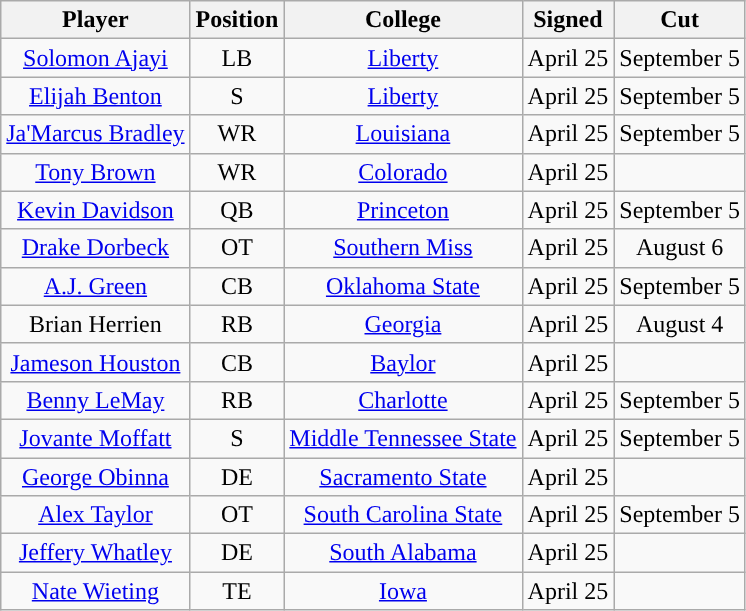<table class="wikitable" style="text-align:center">
<tr>
<th>Player</th>
<th>Position</th>
<th>College</th>
<th>Signed</th>
<th>Cut</th>
</tr>
<tr>
<td><a href='#'>Solomon Ajayi</a></td>
<td>LB</td>
<td><a href='#'>Liberty</a></td>
<td>April 25</td>
<td>September 5</td>
</tr>
<tr>
<td><a href='#'>Elijah Benton</a></td>
<td>S</td>
<td><a href='#'>Liberty</a></td>
<td>April 25</td>
<td>September 5</td>
</tr>
<tr>
<td><a href='#'>Ja'Marcus Bradley</a></td>
<td>WR</td>
<td><a href='#'>Louisiana</a></td>
<td>April 25</td>
<td>September 5</td>
</tr>
<tr>
<td><a href='#'>Tony Brown</a></td>
<td>WR</td>
<td><a href='#'>Colorado</a></td>
<td>April 25</td>
<td></td>
</tr>
<tr>
<td><a href='#'>Kevin Davidson</a></td>
<td>QB</td>
<td><a href='#'>Princeton</a></td>
<td>April 25</td>
<td>September 5</td>
</tr>
<tr>
<td><a href='#'>Drake Dorbeck</a></td>
<td>OT</td>
<td><a href='#'>Southern Miss</a></td>
<td>April 25</td>
<td>August 6</td>
</tr>
<tr>
<td><a href='#'>A.J. Green</a></td>
<td>CB</td>
<td><a href='#'>Oklahoma State</a></td>
<td>April 25</td>
<td>September 5</td>
</tr>
<tr>
<td>Brian Herrien</td>
<td>RB</td>
<td><a href='#'>Georgia</a></td>
<td>April 25</td>
<td>August 4</td>
</tr>
<tr>
<td><a href='#'>Jameson Houston</a></td>
<td>CB</td>
<td><a href='#'>Baylor</a></td>
<td>April 25</td>
<td></td>
</tr>
<tr>
<td><a href='#'>Benny LeMay</a></td>
<td>RB</td>
<td><a href='#'>Charlotte</a></td>
<td>April 25</td>
<td>September 5</td>
</tr>
<tr>
<td><a href='#'>Jovante Moffatt</a></td>
<td>S</td>
<td><a href='#'>Middle Tennessee State</a></td>
<td>April 25</td>
<td>September 5</td>
</tr>
<tr>
<td><a href='#'>George Obinna</a></td>
<td>DE</td>
<td><a href='#'>Sacramento State</a></td>
<td>April 25</td>
<td></td>
</tr>
<tr>
<td><a href='#'>Alex Taylor</a></td>
<td>OT</td>
<td><a href='#'>South Carolina State</a></td>
<td>April 25</td>
<td>September 5</td>
</tr>
<tr>
<td><a href='#'>Jeffery Whatley</a></td>
<td>DE</td>
<td><a href='#'>South Alabama</a></td>
<td>April 25</td>
<td></td>
</tr>
<tr>
<td><a href='#'>Nate Wieting</a></td>
<td>TE</td>
<td><a href='#'>Iowa</a></td>
<td>April 25</td>
<td></td>
</tr>
</table>
